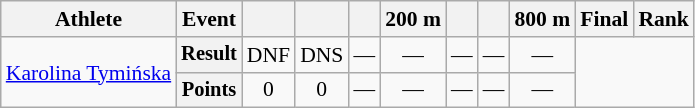<table class="wikitable" style="font-size:90%">
<tr>
<th>Athlete</th>
<th>Event</th>
<th></th>
<th></th>
<th></th>
<th>200 m</th>
<th></th>
<th></th>
<th>800 m</th>
<th>Final</th>
<th>Rank</th>
</tr>
<tr align=center>
<td rowspan=2 align=left><a href='#'>Karolina Tymińska</a></td>
<th style="font-size:95%">Result</th>
<td>DNF</td>
<td>DNS</td>
<td>—</td>
<td>—</td>
<td>—</td>
<td>—</td>
<td>—</td>
<td rowspan=2 colspan=2></td>
</tr>
<tr align=center>
<th style="font-size:95%">Points</th>
<td>0</td>
<td>0</td>
<td>—</td>
<td>—</td>
<td>—</td>
<td>—</td>
<td>—</td>
</tr>
</table>
